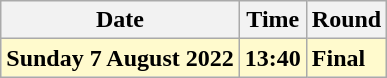<table class="wikitable">
<tr>
<th>Date</th>
<th>Time</th>
<th>Round</th>
</tr>
<tr>
<td style=background:lemonchiffon><strong>Sunday 7 August 2022</strong></td>
<td style=background:lemonchiffon><strong>13:40</strong></td>
<td style=background:lemonchiffon><strong>Final</strong></td>
</tr>
</table>
